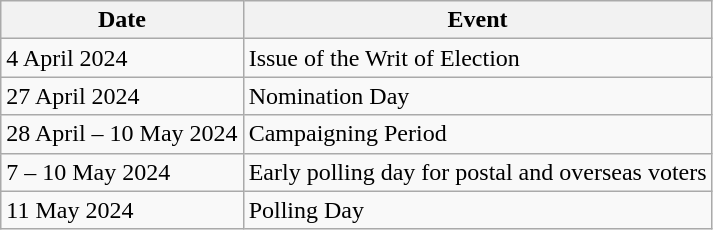<table class="wikitable">
<tr>
<th>Date</th>
<th>Event</th>
</tr>
<tr>
<td>4 April 2024</td>
<td>Issue of the Writ of Election</td>
</tr>
<tr>
<td>27 April 2024</td>
<td>Nomination Day</td>
</tr>
<tr>
<td>28 April – 10 May 2024</td>
<td>Campaigning Period</td>
</tr>
<tr>
<td>7 – 10 May 2024</td>
<td>Early polling day for postal and overseas voters</td>
</tr>
<tr>
<td>11 May 2024</td>
<td>Polling Day</td>
</tr>
</table>
